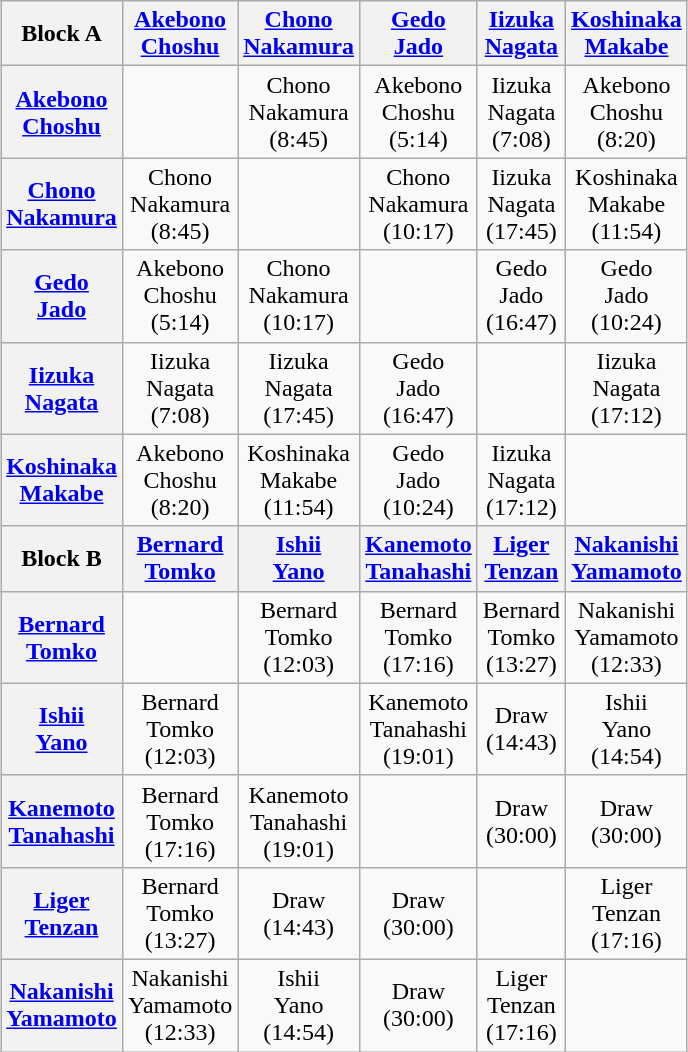<table class="wikitable" style="text-align:center; margin: 1em auto 1em auto">
<tr align="center">
<th>Block A</th>
<th><a href='#'>Akebono</a><br><a href='#'>Choshu</a></th>
<th><a href='#'>Chono</a><br><a href='#'>Nakamura</a></th>
<th><a href='#'>Gedo</a><br><a href='#'>Jado</a></th>
<th><a href='#'>Iizuka</a><br><a href='#'>Nagata</a></th>
<th><a href='#'>Koshinaka</a><br><a href='#'>Makabe</a></th>
</tr>
<tr align="center">
<th><a href='#'>Akebono</a><br><a href='#'>Choshu</a></th>
<td></td>
<td>Chono<br>Nakamura<br>(8:45)</td>
<td>Akebono<br>Choshu<br>(5:14)</td>
<td>Iizuka<br>Nagata<br>(7:08)</td>
<td>Akebono<br>Choshu<br>(8:20)</td>
</tr>
<tr align="center">
<th><a href='#'>Chono</a><br><a href='#'>Nakamura</a></th>
<td>Chono<br>Nakamura<br>(8:45)</td>
<td></td>
<td>Chono<br>Nakamura<br>(10:17)</td>
<td>Iizuka<br>Nagata<br>(17:45)</td>
<td>Koshinaka<br>Makabe<br>(11:54)</td>
</tr>
<tr align="center">
<th><a href='#'>Gedo</a><br><a href='#'>Jado</a></th>
<td>Akebono<br>Choshu<br>(5:14)</td>
<td>Chono<br>Nakamura<br>(10:17)</td>
<td></td>
<td>Gedo<br>Jado<br>(16:47)</td>
<td>Gedo<br>Jado<br>(10:24)</td>
</tr>
<tr align="center">
<th><a href='#'>Iizuka</a><br><a href='#'>Nagata</a></th>
<td>Iizuka<br>Nagata<br>(7:08)</td>
<td>Iizuka<br>Nagata<br>(17:45)</td>
<td>Gedo<br>Jado<br>(16:47)</td>
<td></td>
<td>Iizuka<br>Nagata<br>(17:12)</td>
</tr>
<tr align="center">
<th><a href='#'>Koshinaka</a><br><a href='#'>Makabe</a></th>
<td>Akebono<br>Choshu<br>(8:20)</td>
<td>Koshinaka<br>Makabe<br>(11:54)</td>
<td>Gedo<br>Jado<br>(10:24)</td>
<td>Iizuka<br>Nagata<br>(17:12)</td>
<td></td>
</tr>
<tr align="center">
<th>Block B</th>
<th><a href='#'>Bernard</a><br><a href='#'>Tomko</a></th>
<th><a href='#'>Ishii</a><br><a href='#'>Yano</a></th>
<th><a href='#'>Kanemoto</a><br><a href='#'>Tanahashi</a></th>
<th><a href='#'>Liger</a><br><a href='#'>Tenzan</a></th>
<th><a href='#'>Nakanishi</a><br><a href='#'>Yamamoto</a></th>
</tr>
<tr align="center">
<th><a href='#'>Bernard</a><br><a href='#'>Tomko</a></th>
<td></td>
<td>Bernard<br>Tomko<br>(12:03)</td>
<td>Bernard<br>Tomko<br>(17:16)</td>
<td>Bernard<br>Tomko<br>(13:27)</td>
<td>Nakanishi<br>Yamamoto<br>(12:33)</td>
</tr>
<tr align="center">
<th><a href='#'>Ishii</a><br><a href='#'>Yano</a></th>
<td>Bernard<br>Tomko<br>(12:03)</td>
<td></td>
<td>Kanemoto<br>Tanahashi<br>(19:01)</td>
<td>Draw<br>(14:43)</td>
<td>Ishii<br>Yano<br>(14:54)</td>
</tr>
<tr align="center">
<th><a href='#'>Kanemoto</a><br><a href='#'>Tanahashi</a></th>
<td>Bernard<br>Tomko<br>(17:16)</td>
<td>Kanemoto<br>Tanahashi<br>(19:01)</td>
<td></td>
<td>Draw<br>(30:00)</td>
<td>Draw<br>(30:00)</td>
</tr>
<tr align="center">
<th><a href='#'>Liger</a><br><a href='#'>Tenzan</a></th>
<td>Bernard<br>Tomko<br>(13:27)</td>
<td>Draw<br>(14:43)</td>
<td>Draw<br>(30:00)</td>
<td></td>
<td>Liger<br>Tenzan<br>(17:16)</td>
</tr>
<tr align="center">
<th><a href='#'>Nakanishi</a><br><a href='#'>Yamamoto</a></th>
<td>Nakanishi<br>Yamamoto<br>(12:33)</td>
<td>Ishii<br>Yano<br>(14:54)</td>
<td>Draw<br>(30:00)</td>
<td>Liger<br>Tenzan<br>(17:16)</td>
<td></td>
</tr>
</table>
